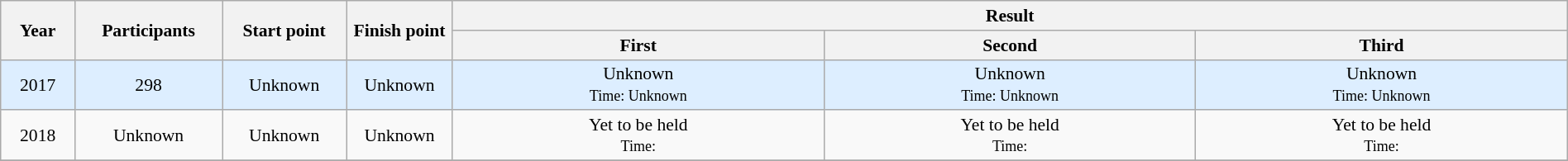<table class="wikitable" style="font-size:90%; width: 100%; text-align: center;">
<tr>
<th rowspan=2 width=3%>Year</th>
<th rowspan=2 width=5%>Participants</th>
<th rowspan=2 width=5%>Start point</th>
<th rowspan=2 width=3%>Finish point</th>
<th colspan=5>Result</th>
</tr>
<tr>
<th width=15%>First</th>
<th width=15%>Second</th>
<th width=15%>Third</th>
</tr>
<tr style="background:#ddeeff">
<td>2017<br></td>
<td>298</td>
<td>Unknown</td>
<td>Unknown</td>
<td>Unknown<br><small>Time: Unknown</small></td>
<td>Unknown<br><small>Time: Unknown</small></td>
<td>Unknown<br><small>Time: Unknown</small></td>
</tr>
<tr>
<td>2018<br></td>
<td>Unknown</td>
<td>Unknown</td>
<td>Unknown</td>
<td>Yet to be held<br><small>Time:</small></td>
<td>Yet to be held<br><small>Time:</small></td>
<td>Yet to be held<br><small>Time:</small></td>
</tr>
<tr>
</tr>
</table>
